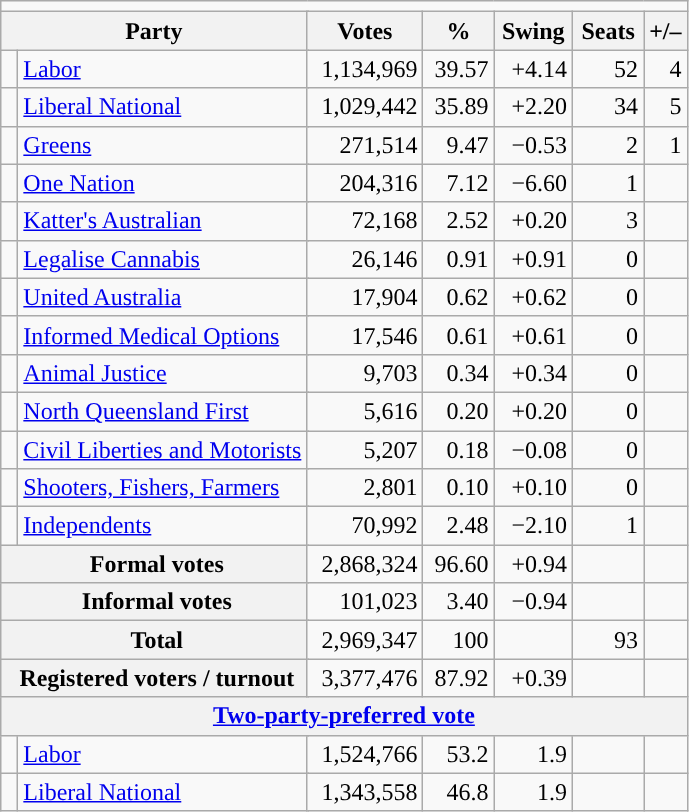<table class="wikitable" style="text-align:right;  margin-bottom:0">
<tr>
<td colspan=11 align=center></td>
</tr>
<tr>
<th style="width:10px" colspan=3>Party</th>
<th style="width:70px;">Votes</th>
<th style="width:40px;">%</th>
<th style="width:45px;">Swing</th>
<th style="width:40px;">Seats</th>
<th>+/–</th>
</tr>
<tr>
<td> </td>
<td style="text-align:left;" colspan="2"><a href='#'>Labor</a></td>
<td>1,134,969</td>
<td>39.57</td>
<td>+4.14</td>
<td>52</td>
<td> 4</td>
</tr>
<tr>
<td> </td>
<td style="text-align:left;" colspan="2"><a href='#'>Liberal National</a></td>
<td>1,029,442</td>
<td>35.89</td>
<td>+2.20</td>
<td>34</td>
<td> 5</td>
</tr>
<tr>
<td> </td>
<td style="text-align:left;" colspan="2"><a href='#'>Greens</a></td>
<td>271,514</td>
<td>9.47</td>
<td>−0.53</td>
<td>2</td>
<td> 1</td>
</tr>
<tr>
<td> </td>
<td style="text-align:left;" colspan="2"><a href='#'>One Nation</a></td>
<td>204,316</td>
<td>7.12</td>
<td>−6.60</td>
<td>1</td>
<td></td>
</tr>
<tr>
<td> </td>
<td colspan="2" style="text-align:left;"><a href='#'>Katter's Australian</a></td>
<td>72,168</td>
<td>2.52</td>
<td>+0.20</td>
<td>3</td>
<td></td>
</tr>
<tr>
<td> </td>
<td colspan="2" style="text-align:left;"><a href='#'>Legalise Cannabis</a></td>
<td>26,146</td>
<td>0.91</td>
<td>+0.91</td>
<td>0</td>
<td></td>
</tr>
<tr>
<td> </td>
<td style="text-align:left;" colspan="2"><a href='#'>United Australia</a></td>
<td>17,904</td>
<td>0.62</td>
<td>+0.62</td>
<td>0</td>
<td></td>
</tr>
<tr>
<td> </td>
<td colspan="2" style="text-align:left;"><a href='#'>Informed Medical Options</a></td>
<td>17,546</td>
<td>0.61</td>
<td>+0.61</td>
<td>0</td>
<td></td>
</tr>
<tr>
<td> </td>
<td colspan="2" style="text-align:left;"><a href='#'>Animal Justice</a></td>
<td>9,703</td>
<td>0.34</td>
<td>+0.34</td>
<td>0</td>
<td></td>
</tr>
<tr>
<td> </td>
<td colspan="2" style="text-align:left;"><a href='#'>North Queensland First</a></td>
<td>5,616</td>
<td>0.20</td>
<td>+0.20</td>
<td>0</td>
<td></td>
</tr>
<tr>
<td> </td>
<td colspan="2" style="text-align:left;"><a href='#'>Civil Liberties and Motorists</a></td>
<td>5,207</td>
<td>0.18</td>
<td>−0.08</td>
<td>0</td>
<td></td>
</tr>
<tr>
<td> </td>
<td colspan="2" style="text-align:left;"><a href='#'>Shooters, Fishers, Farmers</a></td>
<td>2,801</td>
<td>0.10</td>
<td>+0.10</td>
<td>0</td>
<td></td>
</tr>
<tr>
<td> </td>
<td colspan="2" style="text-align:left;"><a href='#'>Independents</a></td>
<td>70,992</td>
<td>2.48</td>
<td>−2.10</td>
<td>1</td>
<td></td>
</tr>
<tr>
<th colspan="3" rowspan="1"> Formal votes</th>
<td>2,868,324</td>
<td>96.60</td>
<td>+0.94</td>
<td></td>
<td></td>
</tr>
<tr>
<th colspan="3" rowspan="1"> Informal votes</th>
<td>101,023</td>
<td>3.40</td>
<td>−0.94</td>
<td></td>
<td></td>
</tr>
<tr>
<th colspan="3" rowspan="1"> <strong>Total </strong></th>
<td>2,969,347</td>
<td>100</td>
<td></td>
<td>93</td>
<td></td>
</tr>
<tr>
<th colspan="3" rowspan="1"> Registered voters / turnout</th>
<td>3,377,476</td>
<td>87.92</td>
<td>+0.39</td>
<td></td>
<td></td>
</tr>
<tr>
<th colspan="8"><a href='#'>Two-party-preferred vote</a></th>
</tr>
<tr>
<td></td>
<td style="text-align:left;" colspan="2"><a href='#'>Labor</a></td>
<td>1,524,766</td>
<td>53.2</td>
<td> 1.9</td>
<td></td>
<td></td>
</tr>
<tr>
<td></td>
<td style="text-align:left;" colspan="2"><a href='#'>Liberal National</a></td>
<td>1,343,558</td>
<td>46.8</td>
<td> 1.9</td>
<td></td>
<td></td>
</tr>
</table>
